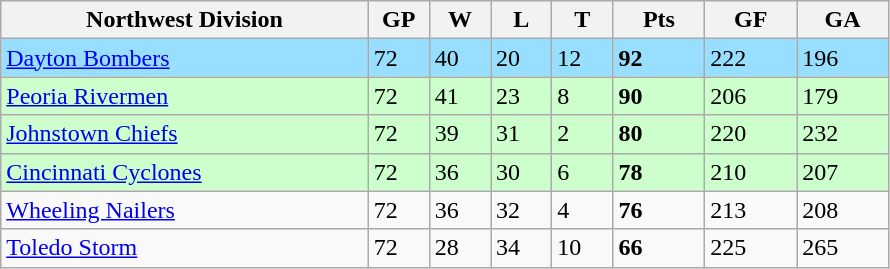<table class="wikitable">
<tr>
<th bgcolor="#DDDDFF" width="30%">Northwest Division</th>
<th bgcolor="#DDDDFF" width="5%">GP</th>
<th bgcolor="#DDDDFF" width="5%">W</th>
<th bgcolor="#DDDDFF" width="5%">L</th>
<th bgcolor="#DDDDFF" width="5%">T</th>
<th bgcolor="#DDDDFF" width="7.5%">Pts</th>
<th bgcolor="#DDDDFF" width="7.5%">GF</th>
<th bgcolor="#DDDDFF" width="7.5%">GA</th>
</tr>
<tr bgcolor="#97DEFF">
<td><a href='#'>Dayton Bombers</a></td>
<td>72</td>
<td>40</td>
<td>20</td>
<td>12</td>
<td><strong>92</strong></td>
<td>222</td>
<td>196</td>
</tr>
<tr bgcolor="#ccffcc">
<td><a href='#'>Peoria Rivermen</a></td>
<td>72</td>
<td>41</td>
<td>23</td>
<td>8</td>
<td><strong>90</strong></td>
<td>206</td>
<td>179</td>
</tr>
<tr bgcolor="#ccffcc">
<td><a href='#'>Johnstown Chiefs</a></td>
<td>72</td>
<td>39</td>
<td>31</td>
<td>2</td>
<td><strong>80</strong></td>
<td>220</td>
<td>232</td>
</tr>
<tr bgcolor="#ccffcc">
<td><a href='#'>Cincinnati Cyclones</a></td>
<td>72</td>
<td>36</td>
<td>30</td>
<td>6</td>
<td><strong>78</strong></td>
<td>210</td>
<td>207</td>
</tr>
<tr>
<td><a href='#'>Wheeling Nailers</a></td>
<td>72</td>
<td>36</td>
<td>32</td>
<td>4</td>
<td><strong>76</strong></td>
<td>213</td>
<td>208</td>
</tr>
<tr>
<td><a href='#'>Toledo Storm</a></td>
<td>72</td>
<td>28</td>
<td>34</td>
<td>10</td>
<td><strong>66</strong></td>
<td>225</td>
<td>265</td>
</tr>
</table>
